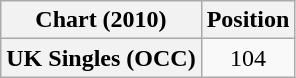<table class="wikitable plainrowheaders" style="text-align:center">
<tr>
<th>Chart (2010)</th>
<th>Position</th>
</tr>
<tr>
<th scope="row">UK Singles (OCC)</th>
<td>104</td>
</tr>
</table>
